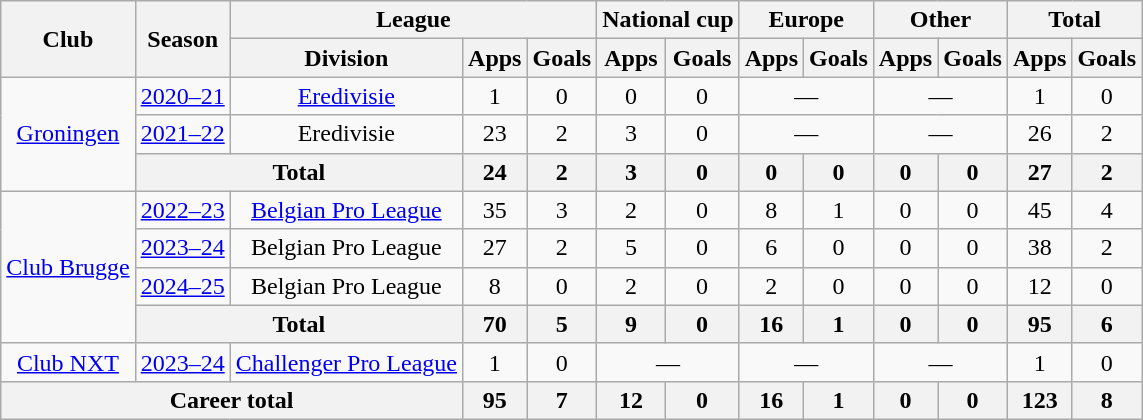<table class="wikitable" style="text-align: center">
<tr>
<th rowspan="2">Club</th>
<th rowspan="2">Season</th>
<th colspan="3">League</th>
<th colspan="2">National cup</th>
<th colspan="2">Europe</th>
<th colspan="2">Other</th>
<th colspan="2">Total</th>
</tr>
<tr>
<th>Division</th>
<th>Apps</th>
<th>Goals</th>
<th>Apps</th>
<th>Goals</th>
<th>Apps</th>
<th>Goals</th>
<th>Apps</th>
<th>Goals</th>
<th>Apps</th>
<th>Goals</th>
</tr>
<tr>
<td rowspan="3"><a href='#'>Groningen</a></td>
<td><a href='#'>2020–21</a></td>
<td><a href='#'>Eredivisie</a></td>
<td>1</td>
<td>0</td>
<td>0</td>
<td>0</td>
<td colspan="2">—</td>
<td colspan="2">—</td>
<td>1</td>
<td>0</td>
</tr>
<tr>
<td><a href='#'>2021–22</a></td>
<td>Eredivisie</td>
<td>23</td>
<td>2</td>
<td>3</td>
<td>0</td>
<td colspan="2">—</td>
<td colspan="2">—</td>
<td>26</td>
<td>2</td>
</tr>
<tr>
<th colspan="2">Total</th>
<th>24</th>
<th>2</th>
<th>3</th>
<th>0</th>
<th>0</th>
<th>0</th>
<th>0</th>
<th>0</th>
<th>27</th>
<th>2</th>
</tr>
<tr>
<td rowspan="4"><a href='#'>Club Brugge</a></td>
<td><a href='#'>2022–23</a></td>
<td><a href='#'>Belgian Pro League</a></td>
<td>35</td>
<td>3</td>
<td>2</td>
<td>0</td>
<td>8</td>
<td>1</td>
<td>0</td>
<td>0</td>
<td>45</td>
<td>4</td>
</tr>
<tr>
<td><a href='#'>2023–24</a></td>
<td>Belgian Pro League</td>
<td>27</td>
<td>2</td>
<td>5</td>
<td>0</td>
<td>6</td>
<td>0</td>
<td>0</td>
<td>0</td>
<td>38</td>
<td>2</td>
</tr>
<tr>
<td><a href='#'>2024–25</a></td>
<td>Belgian Pro League</td>
<td>8</td>
<td>0</td>
<td>2</td>
<td>0</td>
<td>2</td>
<td>0</td>
<td>0</td>
<td>0</td>
<td>12</td>
<td>0</td>
</tr>
<tr>
<th colspan="2">Total</th>
<th>70</th>
<th>5</th>
<th>9</th>
<th>0</th>
<th>16</th>
<th>1</th>
<th>0</th>
<th>0</th>
<th>95</th>
<th>6</th>
</tr>
<tr>
<td><a href='#'>Club NXT</a></td>
<td><a href='#'>2023–24</a></td>
<td><a href='#'>Challenger Pro League</a></td>
<td>1</td>
<td>0</td>
<td colspan="2">—</td>
<td colspan="2">—</td>
<td colspan="2">—</td>
<td>1</td>
<td>0</td>
</tr>
<tr>
<th colspan="3">Career total</th>
<th>95</th>
<th>7</th>
<th>12</th>
<th>0</th>
<th>16</th>
<th>1</th>
<th>0</th>
<th>0</th>
<th>123</th>
<th>8</th>
</tr>
</table>
